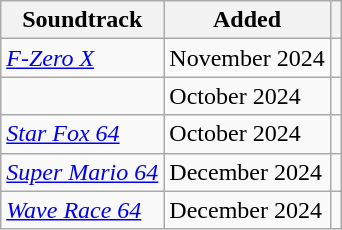<table class="wikitable sortable">
<tr>
<th>Soundtrack</th>
<th>Added</th>
<th class="unsortable"></th>
</tr>
<tr>
<td><em><a href='#'>F-Zero X</a></em></td>
<td>November 2024</td>
<td align="center"></td>
</tr>
<tr>
<td><em></em></td>
<td>October 2024</td>
<td align="center"></td>
</tr>
<tr>
<td><em><a href='#'>Star Fox 64</a></em></td>
<td>October 2024</td>
<td align="center"></td>
</tr>
<tr>
<td><em><a href='#'>Super Mario 64</a></em></td>
<td>December 2024</td>
<td align="center"></td>
</tr>
<tr>
<td><em><a href='#'>Wave Race 64</a></em></td>
<td>December 2024</td>
<td align="center"></td>
</tr>
</table>
